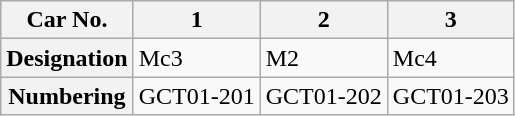<table class="wikitable">
<tr>
<th>Car No.</th>
<th>1</th>
<th>2</th>
<th>3</th>
</tr>
<tr>
<th>Designation</th>
<td>Mc3</td>
<td>M2</td>
<td>Mc4</td>
</tr>
<tr>
<th>Numbering</th>
<td>GCT01-201</td>
<td>GCT01-202</td>
<td>GCT01-203</td>
</tr>
</table>
